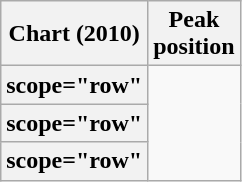<table class="wikitable sortable plainrowheaders" style="text-align:center">
<tr>
<th scope="col">Chart (2010)</th>
<th scope="col">Peak<br>position</th>
</tr>
<tr>
<th>scope="row"</th>
</tr>
<tr>
<th>scope="row"</th>
</tr>
<tr>
<th>scope="row"</th>
</tr>
</table>
